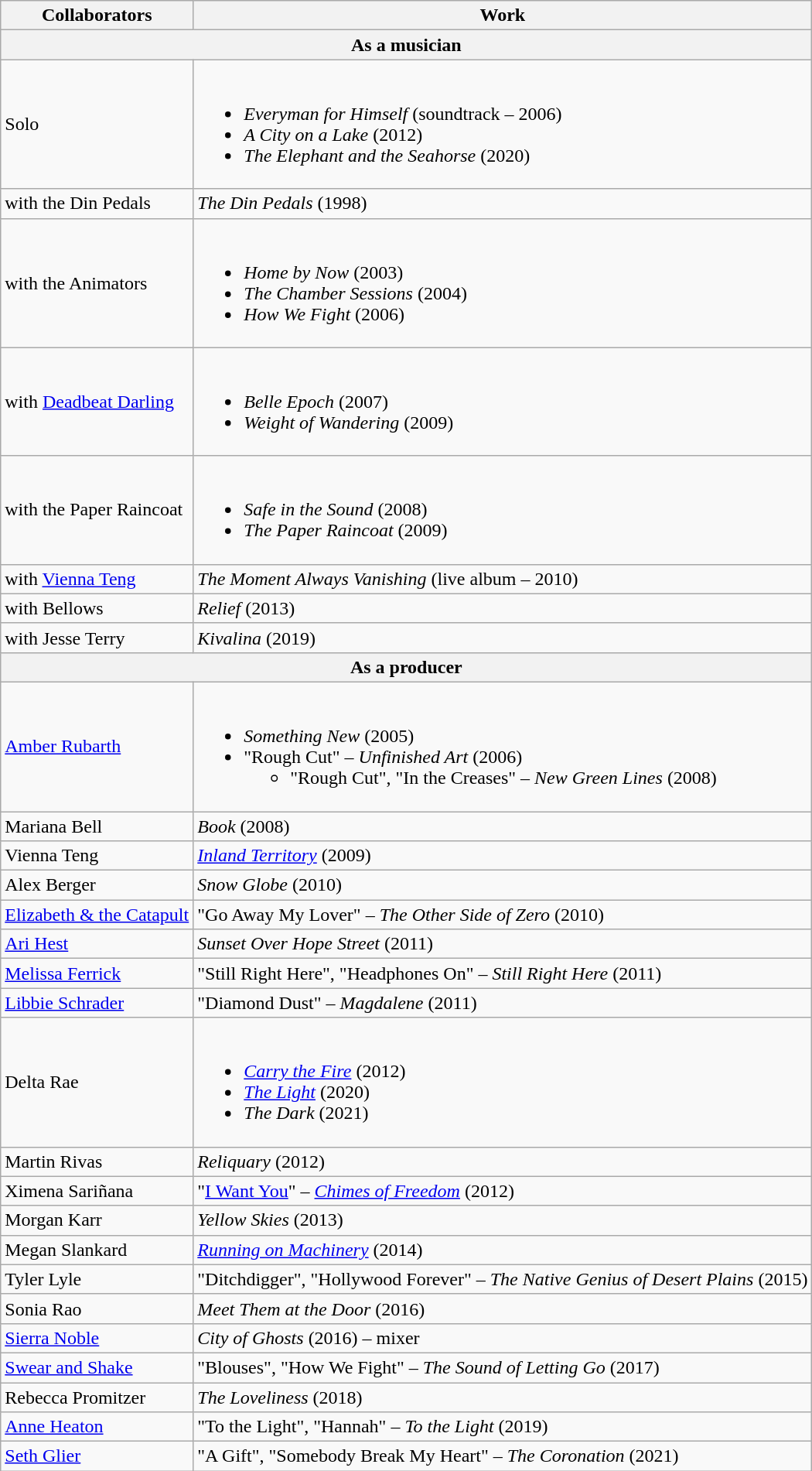<table class="wikitable">
<tr>
<th>Collaborators</th>
<th>Work</th>
</tr>
<tr>
<th colspan="2">As a musician</th>
</tr>
<tr>
<td>Solo</td>
<td><br><ul><li><em>Everyman for Himself</em> (soundtrack – 2006)</li><li><em>A City on a Lake</em> (2012)</li><li><em>The Elephant and the Seahorse</em> (2020)</li></ul></td>
</tr>
<tr>
<td>with the Din Pedals</td>
<td><em>The Din Pedals</em> (1998)</td>
</tr>
<tr>
<td>with the Animators</td>
<td><br><ul><li><em>Home by Now</em> (2003)</li><li><em>The Chamber Sessions</em> (2004)</li><li><em>How We Fight</em> (2006)</li></ul></td>
</tr>
<tr>
<td>with <a href='#'>Deadbeat Darling</a></td>
<td><br><ul><li><em>Belle Epoch</em> (2007)</li><li><em>Weight of Wandering</em> (2009)</li></ul></td>
</tr>
<tr>
<td>with the Paper Raincoat</td>
<td><br><ul><li><em>Safe in the Sound</em> (2008)</li><li><em>The Paper Raincoat</em> (2009)</li></ul></td>
</tr>
<tr>
<td>with <a href='#'>Vienna Teng</a></td>
<td><em>The Moment Always Vanishing</em> (live album – 2010)</td>
</tr>
<tr>
<td>with Bellows</td>
<td><em>Relief</em> (2013)</td>
</tr>
<tr>
<td>with Jesse Terry</td>
<td><em>Kivalina</em> (2019)</td>
</tr>
<tr>
<th colspan="2">As a producer</th>
</tr>
<tr>
<td><a href='#'>Amber Rubarth</a></td>
<td><br><ul><li><em>Something New</em> (2005)</li><li>"Rough Cut" – <em>Unfinished Art</em> (2006)<ul><li>"Rough Cut", "In the Creases" – <em>New Green Lines</em> (2008)</li></ul></li></ul></td>
</tr>
<tr>
<td>Mariana Bell</td>
<td><em>Book</em> (2008)</td>
</tr>
<tr>
<td>Vienna Teng</td>
<td><em><a href='#'>Inland Territory</a></em> (2009)</td>
</tr>
<tr>
<td>Alex Berger</td>
<td><em>Snow Globe</em> (2010)</td>
</tr>
<tr>
<td><a href='#'>Elizabeth & the Catapult</a></td>
<td>"Go Away My Lover" – <em>The Other Side of Zero</em> (2010)</td>
</tr>
<tr>
<td><a href='#'>Ari Hest</a></td>
<td><em>Sunset Over Hope Street</em> (2011)</td>
</tr>
<tr>
<td><a href='#'>Melissa Ferrick</a></td>
<td>"Still Right Here", "Headphones On" – <em>Still Right Here</em> (2011)</td>
</tr>
<tr>
<td><a href='#'>Libbie Schrader</a></td>
<td>"Diamond Dust" – <em>Magdalene</em> (2011)</td>
</tr>
<tr>
<td>Delta Rae</td>
<td><br><ul><li><em><a href='#'>Carry the Fire</a></em> (2012)</li><li><em><a href='#'>The Light</a></em> (2020)</li><li><em>The Dark</em> (2021)</li></ul></td>
</tr>
<tr>
<td>Martin Rivas</td>
<td><em>Reliquary</em> (2012)</td>
</tr>
<tr>
<td>Ximena Sariñana</td>
<td>"<a href='#'>I Want You</a>" – <em><a href='#'>Chimes of Freedom</a></em> (2012)</td>
</tr>
<tr>
<td>Morgan Karr</td>
<td><em>Yellow Skies</em> (2013)</td>
</tr>
<tr>
<td>Megan Slankard</td>
<td><em><a href='#'>Running on Machinery</a></em> (2014)</td>
</tr>
<tr>
<td>Tyler Lyle</td>
<td>"Ditchdigger", "Hollywood Forever" – <em>The Native Genius of Desert Plains</em> (2015)</td>
</tr>
<tr>
<td>Sonia Rao</td>
<td><em>Meet Them at the Door</em> (2016)</td>
</tr>
<tr>
<td><a href='#'>Sierra Noble</a></td>
<td><em>City of Ghosts</em> (2016) – mixer</td>
</tr>
<tr>
<td><a href='#'>Swear and Shake</a></td>
<td>"Blouses", "How We Fight" – <em>The Sound of Letting Go</em> (2017)</td>
</tr>
<tr>
<td>Rebecca Promitzer</td>
<td><em>The Loveliness</em> (2018)</td>
</tr>
<tr>
<td><a href='#'>Anne Heaton</a></td>
<td>"To the Light", "Hannah" – <em>To the Light</em> (2019)</td>
</tr>
<tr>
<td><a href='#'>Seth Glier</a></td>
<td>"A Gift", "Somebody Break My Heart" – <em>The Coronation</em> (2021)</td>
</tr>
</table>
